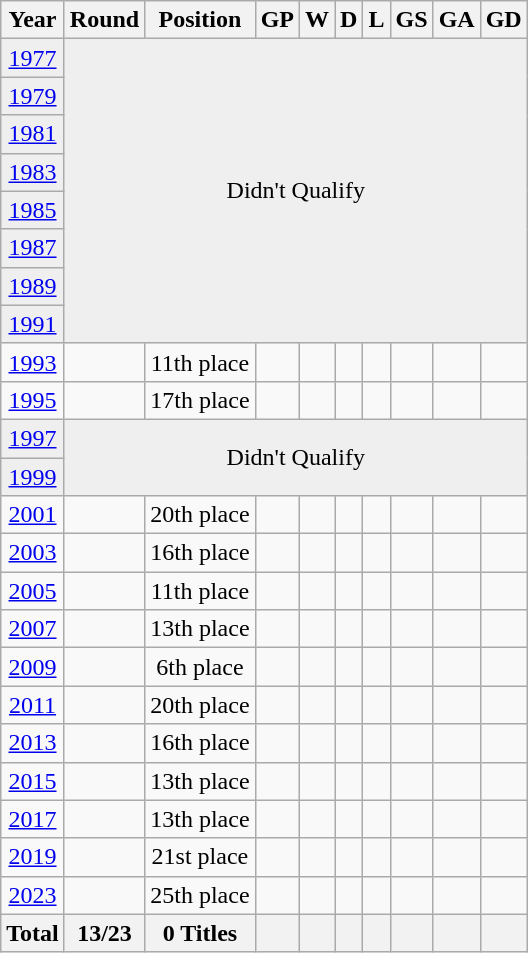<table class="wikitable" style="text-align: center;">
<tr>
<th>Year</th>
<th>Round</th>
<th>Position</th>
<th>GP</th>
<th>W</th>
<th>D</th>
<th>L</th>
<th>GS</th>
<th>GA</th>
<th>GD</th>
</tr>
<tr bgcolor=efefef>
<td><a href='#'>1977</a> </td>
<td colspan=9 rowspan=8>Didn't Qualify</td>
</tr>
<tr bgcolor=efefef>
<td><a href='#'>1979</a>  </td>
</tr>
<tr bgcolor=efefef>
<td><a href='#'>1981</a> </td>
</tr>
<tr bgcolor=efefef>
<td><a href='#'>1983</a> </td>
</tr>
<tr bgcolor=efefef>
<td><a href='#'>1985</a> </td>
</tr>
<tr bgcolor=efefef>
<td><a href='#'>1987</a> </td>
</tr>
<tr bgcolor=efefef>
<td><a href='#'>1989</a> </td>
</tr>
<tr bgcolor=efefef>
<td><a href='#'>1991</a> </td>
</tr>
<tr bgcolor=>
<td><a href='#'>1993</a> </td>
<td></td>
<td>11th place</td>
<td></td>
<td></td>
<td></td>
<td></td>
<td></td>
<td></td>
<td></td>
</tr>
<tr bgcolor=>
<td><a href='#'>1995</a> </td>
<td></td>
<td>17th place</td>
<td></td>
<td></td>
<td></td>
<td></td>
<td></td>
<td></td>
<td></td>
</tr>
<tr bgcolor=efefef>
<td><a href='#'>1997</a> </td>
<td colspan=9 rowspan=2>Didn't Qualify</td>
</tr>
<tr bgcolor=efefef>
<td><a href='#'>1999</a> </td>
</tr>
<tr bgcolor=>
<td><a href='#'>2001</a> </td>
<td></td>
<td>20th place</td>
<td></td>
<td></td>
<td></td>
<td></td>
<td></td>
<td></td>
<td></td>
</tr>
<tr bgcolor=>
<td><a href='#'>2003</a> </td>
<td></td>
<td>16th place</td>
<td></td>
<td></td>
<td></td>
<td></td>
<td></td>
<td></td>
<td></td>
</tr>
<tr bgcolor=>
<td><a href='#'>2005</a> </td>
<td></td>
<td>11th place</td>
<td></td>
<td></td>
<td></td>
<td></td>
<td></td>
<td></td>
<td></td>
</tr>
<tr bgcolor=>
<td><a href='#'>2007</a> </td>
<td></td>
<td>13th place</td>
<td></td>
<td></td>
<td></td>
<td></td>
<td></td>
<td></td>
<td></td>
</tr>
<tr bgcolor=>
<td><a href='#'>2009</a> </td>
<td></td>
<td>6th place</td>
<td></td>
<td></td>
<td></td>
<td></td>
<td></td>
<td></td>
<td></td>
</tr>
<tr bgcolor=>
<td><a href='#'>2011</a> </td>
<td></td>
<td>20th place</td>
<td></td>
<td></td>
<td></td>
<td></td>
<td></td>
<td></td>
<td></td>
</tr>
<tr bgcolor=>
<td><a href='#'>2013</a> </td>
<td></td>
<td>16th place</td>
<td></td>
<td></td>
<td></td>
<td></td>
<td></td>
<td></td>
<td></td>
</tr>
<tr bgcolor=>
<td><a href='#'>2015</a> </td>
<td></td>
<td>13th place</td>
<td></td>
<td></td>
<td></td>
<td></td>
<td></td>
<td></td>
<td></td>
</tr>
<tr bgcolor=>
<td><a href='#'>2017</a> </td>
<td></td>
<td>13th place</td>
<td></td>
<td></td>
<td></td>
<td></td>
<td></td>
<td></td>
<td></td>
</tr>
<tr bgcolor=>
<td><a href='#'>2019</a></td>
<td></td>
<td>21st place</td>
<td></td>
<td></td>
<td></td>
<td></td>
<td></td>
<td></td>
<td></td>
</tr>
<tr bgcolor=>
<td><a href='#'>2023</a>  </td>
<td></td>
<td>25th place</td>
<td></td>
<td></td>
<td></td>
<td></td>
<td></td>
<td></td>
<td></td>
</tr>
<tr>
<th>Total</th>
<th>13/23</th>
<th>0 Titles</th>
<th></th>
<th></th>
<th></th>
<th></th>
<th></th>
<th></th>
<th></th>
</tr>
</table>
